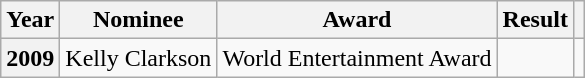<table class="wikitable plainrowheaders">
<tr>
<th>Year</th>
<th>Nominee</th>
<th>Award</th>
<th>Result</th>
<th></th>
</tr>
<tr>
<th scope="row">2009</th>
<td>Kelly Clarkson</td>
<td>World Entertainment Award</td>
<td></td>
<td align="center"></td>
</tr>
</table>
